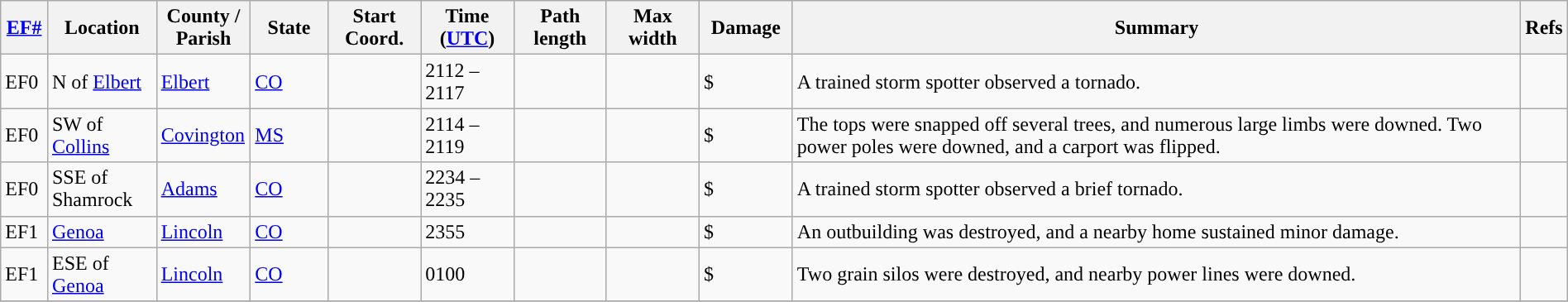<table class="wikitable sortable" style="width:100%;">
<tr>
<th scope="col" width="3%" align="center"><a href='#'>EF#</a></th>
<th scope="col" width="7%" align="center" class="unsortable">Location</th>
<th scope="col" width="6%" align="center" class="unsortable">County / Parish</th>
<th scope="col" width="5%" align="center">State</th>
<th scope="col" width="6%" align="center">Start Coord.</th>
<th scope="col" width="6%" align="center">Time (<a href='#'>UTC</a>)</th>
<th scope="col" width="6%" align="center">Path length</th>
<th scope="col" width="6%" align="center">Max width</th>
<th scope="col" width="6%" align="center">Damage</th>
<th scope="col" width="48%" class="unsortable" align="center">Summary</th>
<th scope="col" width="48%" class="unsortable" align="center">Refs</th>
</tr>
<tr>
<td>EF0</td>
<td>N of <a href='#'>Elbert</a></td>
<td><a href='#'>Elbert</a></td>
<td><a href='#'>CO</a></td>
<td></td>
<td>2112 – 2117</td>
<td></td>
<td></td>
<td>$</td>
<td>A trained storm spotter observed a tornado.</td>
<td></td>
</tr>
<tr>
<td>EF0</td>
<td>SW of <a href='#'>Collins</a></td>
<td><a href='#'>Covington</a></td>
<td><a href='#'>MS</a></td>
<td></td>
<td>2114 – 2119</td>
<td></td>
<td></td>
<td>$</td>
<td>The tops were snapped off several trees, and numerous large limbs were downed. Two power poles were downed, and a carport was flipped.</td>
<td></td>
</tr>
<tr>
<td>EF0</td>
<td>SSE of Shamrock</td>
<td><a href='#'>Adams</a></td>
<td><a href='#'>CO</a></td>
<td></td>
<td>2234 – 2235</td>
<td></td>
<td></td>
<td>$</td>
<td>A trained storm spotter observed a brief tornado.</td>
<td></td>
</tr>
<tr>
<td>EF1</td>
<td><a href='#'>Genoa</a></td>
<td><a href='#'>Lincoln</a></td>
<td><a href='#'>CO</a></td>
<td></td>
<td>2355</td>
<td></td>
<td></td>
<td>$</td>
<td>An outbuilding was destroyed, and a nearby home sustained minor damage.</td>
<td></td>
</tr>
<tr>
<td>EF1</td>
<td>ESE of <a href='#'>Genoa</a></td>
<td><a href='#'>Lincoln</a></td>
<td><a href='#'>CO</a></td>
<td></td>
<td>0100</td>
<td></td>
<td></td>
<td>$</td>
<td>Two grain silos were destroyed, and nearby power lines were downed.</td>
<td></td>
</tr>
<tr>
</tr>
</table>
